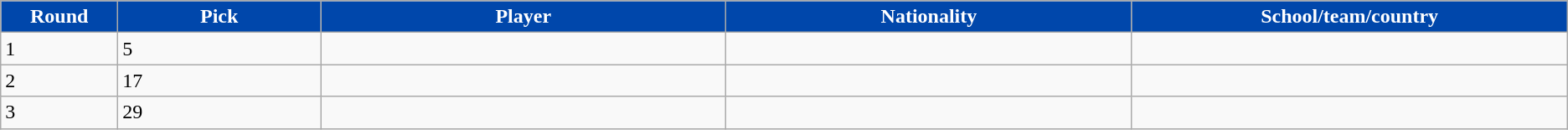<table class="wikitable">
<tr>
<th style="background:#0047AB; color:white;" width="2%">Round</th>
<th style="background:#0047AB; color:white;" width="5%">Pick</th>
<th style="background:#0047AB; color:white;" width="10%">Player</th>
<th style="background:#0047AB; color:white;" width="10%">Nationality</th>
<th style="background:#0047AB; color:white;" width="10%">School/team/country</th>
</tr>
<tr>
<td>1</td>
<td>5</td>
<td></td>
<td></td>
<td></td>
</tr>
<tr>
<td>2</td>
<td>17</td>
<td></td>
<td></td>
<td></td>
</tr>
<tr>
<td>3</td>
<td>29</td>
<td></td>
<td></td>
<td></td>
</tr>
</table>
